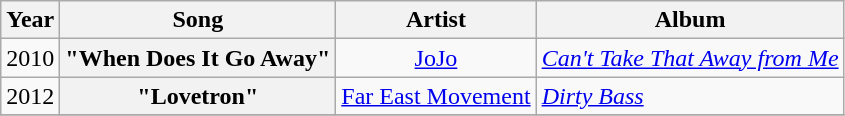<table class="wikitable plainrowheaders" style="text-align:center">
<tr>
<th>Year</th>
<th>Song</th>
<th>Artist</th>
<th>Album</th>
</tr>
<tr>
<td>2010</td>
<th scope="row" align="left">"When Does It Go Away"</th>
<td><a href='#'>JoJo</a></td>
<td align="left"><em><a href='#'>Can't Take That Away from Me</a></em></td>
</tr>
<tr>
<td>2012</td>
<th scope="row" align="left">"Lovetron"</th>
<td><a href='#'>Far East Movement</a></td>
<td align="left"><em><a href='#'>Dirty Bass</a></em></td>
</tr>
<tr>
</tr>
</table>
